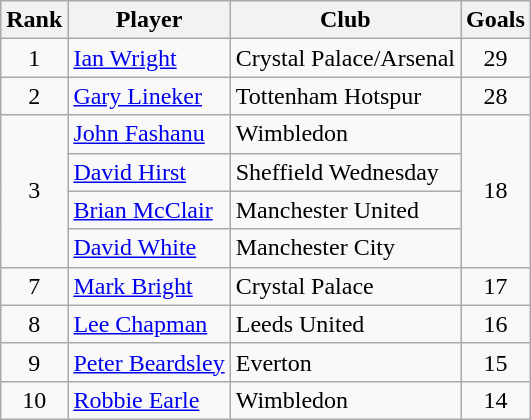<table class="wikitable" style="text-align:center">
<tr>
<th>Rank</th>
<th>Player</th>
<th>Club</th>
<th>Goals</th>
</tr>
<tr>
<td>1</td>
<td align="left"> <a href='#'>Ian Wright</a></td>
<td align="left">Crystal Palace/Arsenal</td>
<td>29</td>
</tr>
<tr>
<td>2</td>
<td align="left"> <a href='#'>Gary Lineker</a></td>
<td align="left">Tottenham Hotspur</td>
<td>28</td>
</tr>
<tr>
<td rowspan="4">3</td>
<td align="left"> <a href='#'>John Fashanu</a></td>
<td align="left">Wimbledon</td>
<td rowspan="4">18</td>
</tr>
<tr>
<td align="left"> <a href='#'>David Hirst</a></td>
<td align="left">Sheffield Wednesday</td>
</tr>
<tr>
<td align="left"> <a href='#'>Brian McClair</a></td>
<td align="left">Manchester United</td>
</tr>
<tr>
<td align="left"> <a href='#'>David White</a></td>
<td align="left">Manchester City</td>
</tr>
<tr>
<td>7</td>
<td align="left"> <a href='#'>Mark Bright</a></td>
<td align="left">Crystal Palace</td>
<td>17</td>
</tr>
<tr>
<td>8</td>
<td align="left"> <a href='#'>Lee Chapman</a></td>
<td align="left">Leeds United</td>
<td>16</td>
</tr>
<tr>
<td>9</td>
<td align="left"> <a href='#'>Peter Beardsley</a></td>
<td align="left">Everton</td>
<td>15</td>
</tr>
<tr>
<td>10</td>
<td align="left"> <a href='#'>Robbie Earle</a></td>
<td align="left">Wimbledon</td>
<td rowspan="4">14</td>
</tr>
</table>
